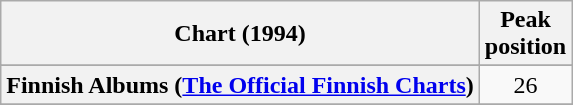<table class="wikitable sortable plainrowheaders" style="text-align:center">
<tr>
<th scope="col">Chart (1994)</th>
<th scope="col">Peak<br>position</th>
</tr>
<tr>
</tr>
<tr>
<th scope="row">Finnish Albums (<a href='#'>The Official Finnish Charts</a>)</th>
<td align="center">26</td>
</tr>
<tr>
</tr>
</table>
